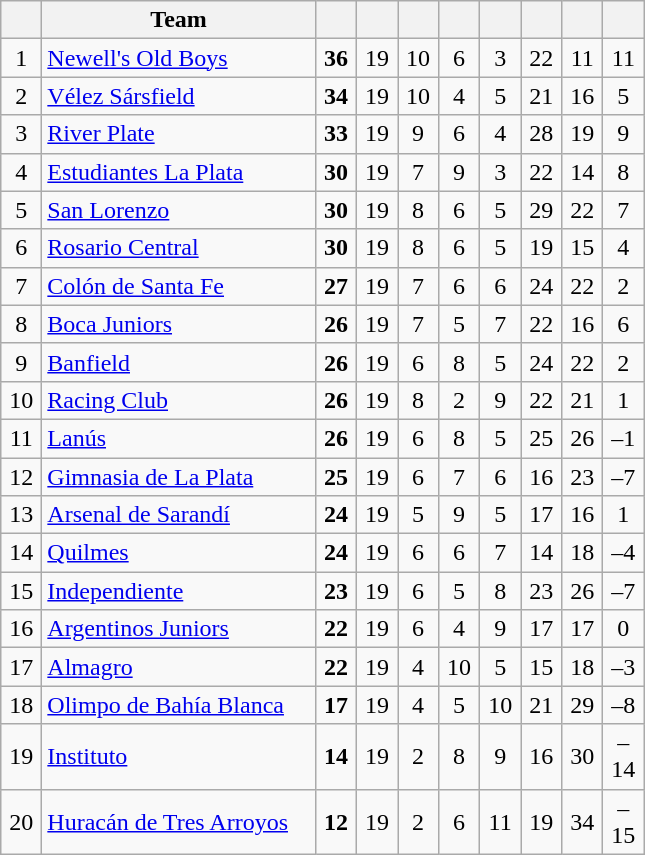<table class="wikitable" style="text-align:center;">
<tr>
<th width="20"></th>
<th width="175">Team</th>
<th width="20"></th>
<th width="20"></th>
<th width="20"></th>
<th width="20"></th>
<th width="20"></th>
<th width="20"></th>
<th width="20"></th>
<th width="20"></th>
</tr>
<tr>
<td>1</td>
<td align=left><a href='#'>Newell's Old Boys</a></td>
<td><strong>36</strong></td>
<td>19</td>
<td>10</td>
<td>6</td>
<td>3</td>
<td>22</td>
<td>11</td>
<td>11</td>
</tr>
<tr>
<td>2</td>
<td align=left><a href='#'>Vélez Sársfield</a></td>
<td><strong>34</strong></td>
<td>19</td>
<td>10</td>
<td>4</td>
<td>5</td>
<td>21</td>
<td>16</td>
<td>5</td>
</tr>
<tr>
<td>3</td>
<td align=left><a href='#'>River Plate</a></td>
<td><strong>33</strong></td>
<td>19</td>
<td>9</td>
<td>6</td>
<td>4</td>
<td>28</td>
<td>19</td>
<td>9</td>
</tr>
<tr>
<td>4</td>
<td align=left><a href='#'>Estudiantes La Plata</a></td>
<td><strong>30</strong></td>
<td>19</td>
<td>7</td>
<td>9</td>
<td>3</td>
<td>22</td>
<td>14</td>
<td>8</td>
</tr>
<tr>
<td>5</td>
<td align=left><a href='#'>San Lorenzo</a></td>
<td><strong>30</strong></td>
<td>19</td>
<td>8</td>
<td>6</td>
<td>5</td>
<td>29</td>
<td>22</td>
<td>7</td>
</tr>
<tr>
<td>6</td>
<td align=left><a href='#'>Rosario Central</a></td>
<td><strong>30</strong></td>
<td>19</td>
<td>8</td>
<td>6</td>
<td>5</td>
<td>19</td>
<td>15</td>
<td>4</td>
</tr>
<tr>
<td>7</td>
<td align=left><a href='#'>Colón de Santa Fe</a></td>
<td><strong>27</strong></td>
<td>19</td>
<td>7</td>
<td>6</td>
<td>6</td>
<td>24</td>
<td>22</td>
<td>2</td>
</tr>
<tr>
<td>8</td>
<td align=left><a href='#'>Boca Juniors</a></td>
<td><strong>26</strong></td>
<td>19</td>
<td>7</td>
<td>5</td>
<td>7</td>
<td>22</td>
<td>16</td>
<td>6</td>
</tr>
<tr>
<td>9</td>
<td align=left><a href='#'>Banfield</a></td>
<td><strong>26</strong></td>
<td>19</td>
<td>6</td>
<td>8</td>
<td>5</td>
<td>24</td>
<td>22</td>
<td>2</td>
</tr>
<tr>
<td>10</td>
<td align=left><a href='#'>Racing Club</a></td>
<td><strong>26</strong></td>
<td>19</td>
<td>8</td>
<td>2</td>
<td>9</td>
<td>22</td>
<td>21</td>
<td>1</td>
</tr>
<tr>
<td>11</td>
<td align=left><a href='#'>Lanús</a></td>
<td><strong>26</strong></td>
<td>19</td>
<td>6</td>
<td>8</td>
<td>5</td>
<td>25</td>
<td>26</td>
<td>–1</td>
</tr>
<tr>
<td>12</td>
<td align=left><a href='#'>Gimnasia de La Plata</a></td>
<td><strong>25</strong></td>
<td>19</td>
<td>6</td>
<td>7</td>
<td>6</td>
<td>16</td>
<td>23</td>
<td>–7</td>
</tr>
<tr>
<td>13</td>
<td align=left><a href='#'>Arsenal de Sarandí</a></td>
<td><strong>24</strong></td>
<td>19</td>
<td>5</td>
<td>9</td>
<td>5</td>
<td>17</td>
<td>16</td>
<td>1</td>
</tr>
<tr>
<td>14</td>
<td align=left><a href='#'>Quilmes</a></td>
<td><strong>24</strong></td>
<td>19</td>
<td>6</td>
<td>6</td>
<td>7</td>
<td>14</td>
<td>18</td>
<td>–4</td>
</tr>
<tr>
<td>15</td>
<td align=left><a href='#'>Independiente</a></td>
<td><strong>23</strong></td>
<td>19</td>
<td>6</td>
<td>5</td>
<td>8</td>
<td>23</td>
<td>26</td>
<td>–7</td>
</tr>
<tr>
<td>16</td>
<td align=left><a href='#'>Argentinos Juniors</a></td>
<td><strong>22</strong></td>
<td>19</td>
<td>6</td>
<td>4</td>
<td>9</td>
<td>17</td>
<td>17</td>
<td>0</td>
</tr>
<tr>
<td>17</td>
<td align=left><a href='#'>Almagro</a></td>
<td><strong>22</strong></td>
<td>19</td>
<td>4</td>
<td>10</td>
<td>5</td>
<td>15</td>
<td>18</td>
<td>–3</td>
</tr>
<tr>
<td>18</td>
<td align=left><a href='#'>Olimpo de Bahía Blanca</a></td>
<td><strong>17</strong></td>
<td>19</td>
<td>4</td>
<td>5</td>
<td>10</td>
<td>21</td>
<td>29</td>
<td>–8</td>
</tr>
<tr>
<td>19</td>
<td align=left><a href='#'>Instituto</a></td>
<td><strong>14</strong></td>
<td>19</td>
<td>2</td>
<td>8</td>
<td>9</td>
<td>16</td>
<td>30</td>
<td>–14</td>
</tr>
<tr>
<td>20</td>
<td align=left><a href='#'>Huracán de Tres Arroyos</a></td>
<td><strong>12</strong></td>
<td>19</td>
<td>2</td>
<td>6</td>
<td>11</td>
<td>19</td>
<td>34</td>
<td>–15</td>
</tr>
</table>
